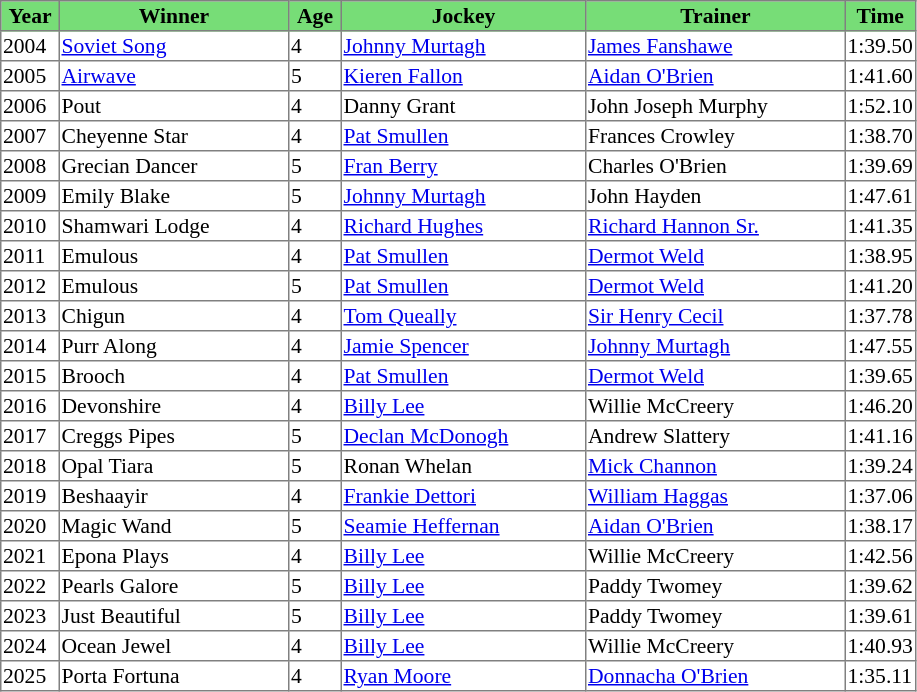<table class = "sortable" | border="1" style="border-collapse: collapse; font-size:90%">
<tr bgcolor="#77dd77" align="center">
<th width="36px"><strong>Year</strong><br></th>
<th width="150px"><strong>Winner</strong><br></th>
<th width="32px"><strong>Age</strong><br></th>
<th width="160px"><strong>Jockey</strong><br></th>
<th width="170px"><strong>Trainer</strong><br></th>
<th><strong>Time</strong><br></th>
</tr>
<tr>
<td>2004</td>
<td><a href='#'>Soviet Song</a></td>
<td>4</td>
<td><a href='#'>Johnny Murtagh</a></td>
<td><a href='#'>James Fanshawe</a></td>
<td>1:39.50</td>
</tr>
<tr>
<td>2005</td>
<td><a href='#'>Airwave</a></td>
<td>5</td>
<td><a href='#'>Kieren Fallon</a></td>
<td><a href='#'>Aidan O'Brien</a></td>
<td>1:41.60</td>
</tr>
<tr>
<td>2006</td>
<td>Pout</td>
<td>4</td>
<td>Danny Grant</td>
<td>John Joseph Murphy</td>
<td>1:52.10</td>
</tr>
<tr>
<td>2007</td>
<td>Cheyenne Star</td>
<td>4</td>
<td><a href='#'>Pat Smullen</a></td>
<td>Frances Crowley</td>
<td>1:38.70</td>
</tr>
<tr>
<td>2008</td>
<td>Grecian Dancer</td>
<td>5</td>
<td><a href='#'>Fran Berry</a></td>
<td>Charles O'Brien</td>
<td>1:39.69</td>
</tr>
<tr>
<td>2009</td>
<td>Emily Blake</td>
<td>5</td>
<td><a href='#'>Johnny Murtagh</a></td>
<td>John Hayden</td>
<td>1:47.61</td>
</tr>
<tr>
<td>2010</td>
<td>Shamwari Lodge</td>
<td>4</td>
<td><a href='#'>Richard Hughes</a></td>
<td><a href='#'>Richard Hannon Sr.</a></td>
<td>1:41.35</td>
</tr>
<tr>
<td>2011</td>
<td>Emulous</td>
<td>4</td>
<td><a href='#'>Pat Smullen</a></td>
<td><a href='#'>Dermot Weld</a></td>
<td>1:38.95</td>
</tr>
<tr>
<td>2012</td>
<td>Emulous</td>
<td>5</td>
<td><a href='#'>Pat Smullen</a></td>
<td><a href='#'>Dermot Weld</a></td>
<td>1:41.20</td>
</tr>
<tr>
<td>2013</td>
<td>Chigun</td>
<td>4</td>
<td><a href='#'>Tom Queally</a></td>
<td><a href='#'>Sir Henry Cecil</a></td>
<td>1:37.78</td>
</tr>
<tr>
<td>2014</td>
<td>Purr Along</td>
<td>4</td>
<td><a href='#'>Jamie Spencer</a></td>
<td><a href='#'>Johnny Murtagh</a></td>
<td>1:47.55</td>
</tr>
<tr>
<td>2015</td>
<td>Brooch</td>
<td>4</td>
<td><a href='#'>Pat Smullen</a></td>
<td><a href='#'>Dermot Weld</a></td>
<td>1:39.65</td>
</tr>
<tr>
<td>2016</td>
<td>Devonshire</td>
<td>4</td>
<td><a href='#'>Billy Lee</a></td>
<td>Willie McCreery</td>
<td>1:46.20</td>
</tr>
<tr>
<td>2017</td>
<td>Creggs Pipes</td>
<td>5</td>
<td><a href='#'>Declan McDonogh</a></td>
<td>Andrew Slattery</td>
<td>1:41.16</td>
</tr>
<tr>
<td>2018</td>
<td>Opal Tiara</td>
<td>5</td>
<td>Ronan Whelan</td>
<td><a href='#'>Mick Channon</a></td>
<td>1:39.24</td>
</tr>
<tr>
<td>2019</td>
<td>Beshaayir</td>
<td>4</td>
<td><a href='#'>Frankie Dettori</a></td>
<td><a href='#'>William Haggas</a></td>
<td>1:37.06</td>
</tr>
<tr>
<td>2020</td>
<td>Magic Wand</td>
<td>5</td>
<td><a href='#'>Seamie Heffernan</a></td>
<td><a href='#'>Aidan O'Brien</a></td>
<td>1:38.17</td>
</tr>
<tr>
<td>2021</td>
<td>Epona Plays</td>
<td>4</td>
<td><a href='#'>Billy Lee</a></td>
<td>Willie McCreery</td>
<td>1:42.56</td>
</tr>
<tr>
<td>2022</td>
<td>Pearls Galore</td>
<td>5</td>
<td><a href='#'>Billy Lee</a></td>
<td>Paddy Twomey</td>
<td>1:39.62</td>
</tr>
<tr>
<td>2023</td>
<td>Just Beautiful</td>
<td>5</td>
<td><a href='#'>Billy Lee</a></td>
<td>Paddy Twomey</td>
<td>1:39.61</td>
</tr>
<tr>
<td>2024</td>
<td>Ocean Jewel</td>
<td>4</td>
<td><a href='#'>Billy Lee</a></td>
<td>Willie McCreery</td>
<td>1:40.93</td>
</tr>
<tr>
<td>2025</td>
<td>Porta Fortuna</td>
<td>4</td>
<td><a href='#'>Ryan Moore</a></td>
<td><a href='#'>Donnacha O'Brien</a></td>
<td>1:35.11</td>
</tr>
</table>
